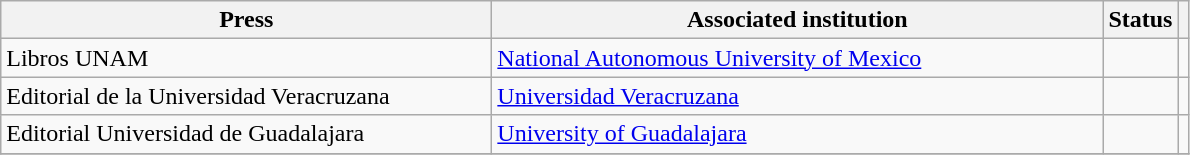<table class="wikitable sortable">
<tr>
<th style="width:20em">Press</th>
<th style="width:25em">Associated institution</th>
<th>Status</th>
<th></th>
</tr>
<tr>
<td>Libros UNAM</td>
<td><a href='#'>National Autonomous University of Mexico</a></td>
<td></td>
<td></td>
</tr>
<tr>
<td>Editorial de la Universidad Veracruzana</td>
<td><a href='#'>Universidad Veracruzana</a></td>
<td></td>
<td></td>
</tr>
<tr>
<td>Editorial Universidad de Guadalajara</td>
<td><a href='#'>University of Guadalajara</a></td>
<td></td>
<td></td>
</tr>
<tr>
</tr>
</table>
